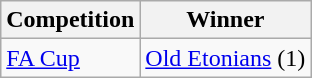<table class="wikitable">
<tr>
<th>Competition</th>
<th>Winner</th>
</tr>
<tr>
<td><a href='#'>FA Cup</a></td>
<td><a href='#'>Old Etonians</a> (1)</td>
</tr>
</table>
